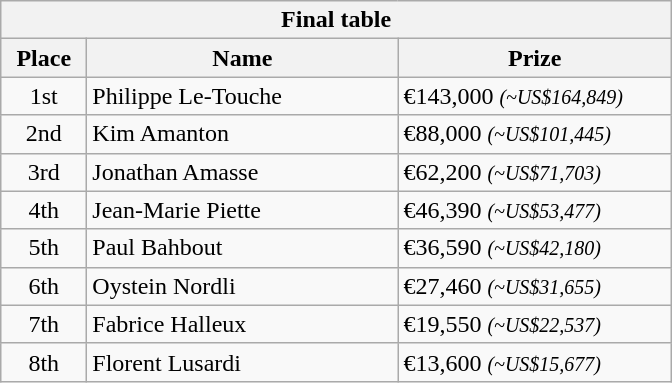<table class="wikitable">
<tr>
<th colspan="3">Final table</th>
</tr>
<tr>
<th style="width:50px;">Place</th>
<th style="width:200px;">Name</th>
<th style="width:175px;">Prize</th>
</tr>
<tr>
<td style="text-align:center;">1st</td>
<td> Philippe Le-Touche</td>
<td>€143,000 <small><em>(~US$164,849)</em></small></td>
</tr>
<tr>
<td style="text-align:center;">2nd</td>
<td> Kim Amanton</td>
<td>€88,000 <small><em>(~US$101,445)</em></small></td>
</tr>
<tr>
<td style="text-align:center;">3rd</td>
<td> Jonathan Amasse</td>
<td>€62,200 <small><em>(~US$71,703)</em></small></td>
</tr>
<tr>
<td style="text-align:center;">4th</td>
<td> Jean-Marie Piette</td>
<td>€46,390 <small><em>(~US$53,477)</em></small></td>
</tr>
<tr>
<td style="text-align:center;">5th</td>
<td> Paul Bahbout</td>
<td>€36,590 <small><em>(~US$42,180)</em></small></td>
</tr>
<tr>
<td style="text-align:center;">6th</td>
<td> Oystein Nordli</td>
<td>€27,460 <small><em>(~US$31,655)</em></small></td>
</tr>
<tr>
<td style="text-align:center;">7th</td>
<td> Fabrice Halleux</td>
<td>€19,550 <small><em>(~US$22,537)</em></small></td>
</tr>
<tr>
<td style="text-align:center;">8th</td>
<td> Florent Lusardi</td>
<td>€13,600 <small><em>(~US$15,677)</em></small></td>
</tr>
</table>
